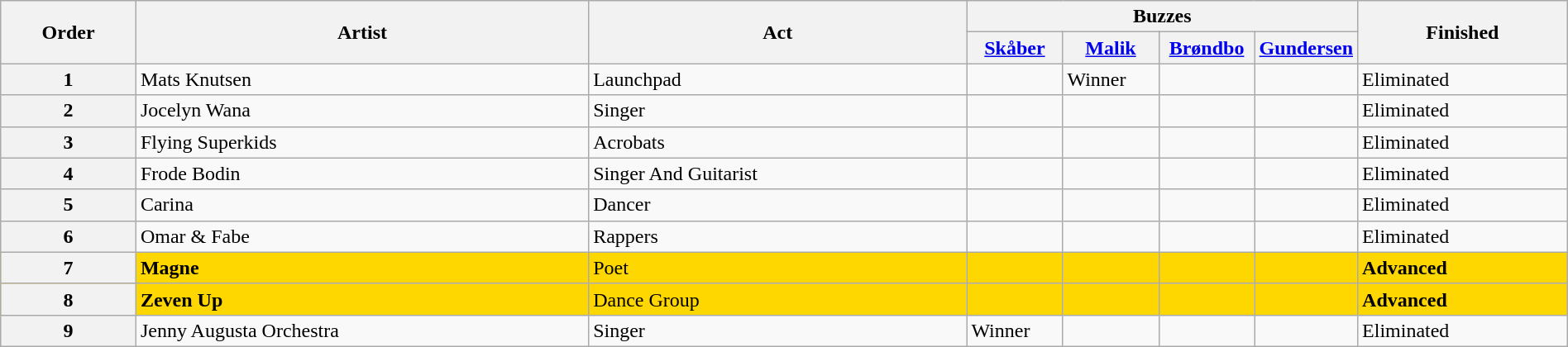<table class="wikitable sortable" width="100%">
<tr>
<th rowspan="2">Order</th>
<th rowspan="2" class="unsortable">Artist</th>
<th rowspan="2" class="unsortable">Act</th>
<th colspan="4">Buzzes</th>
<th rowspan="2">Finished</th>
</tr>
<tr>
<th width="70"><a href='#'>Skåber</a></th>
<th width="70"><a href='#'>Malik</a></th>
<th width="70"><a href='#'>Brøndbo</a></th>
<th width="70"><a href='#'>Gundersen</a></th>
</tr>
<tr>
<th>1</th>
<td>Mats Knutsen</td>
<td>Launchpad</td>
<td></td>
<td>Winner</td>
<td></td>
<td></td>
<td>Eliminated</td>
</tr>
<tr>
<th>2</th>
<td>Jocelyn Wana</td>
<td>Singer</td>
<td></td>
<td></td>
<td></td>
<td></td>
<td>Eliminated</td>
</tr>
<tr>
<th>3</th>
<td>Flying Superkids</td>
<td>Acrobats</td>
<td></td>
<td></td>
<td></td>
<td></td>
<td>Eliminated</td>
</tr>
<tr>
<th>4</th>
<td>Frode Bodin</td>
<td>Singer And Guitarist</td>
<td></td>
<td></td>
<td></td>
<td></td>
<td>Eliminated</td>
</tr>
<tr>
<th>5</th>
<td>Carina</td>
<td>Dancer</td>
<td></td>
<td></td>
<td></td>
<td></td>
<td>Eliminated</td>
</tr>
<tr>
<th>6</th>
<td>Omar & Fabe</td>
<td>Rappers</td>
<td></td>
<td></td>
<td></td>
<td></td>
<td>Eliminated</td>
</tr>
<tr style="background:gold;">
<th>7</th>
<td><strong>Magne</strong></td>
<td>Poet</td>
<td></td>
<td></td>
<td></td>
<td></td>
<td><strong>Advanced</strong></td>
</tr>
<tr style="background:gold;">
<th>8</th>
<td><strong>Zeven Up</strong></td>
<td>Dance Group</td>
<td></td>
<td></td>
<td></td>
<td></td>
<td><strong>Advanced</strong></td>
</tr>
<tr>
<th>9</th>
<td>Jenny Augusta Orchestra</td>
<td>Singer</td>
<td>Winner</td>
<td></td>
<td></td>
<td></td>
<td>Eliminated</td>
</tr>
</table>
